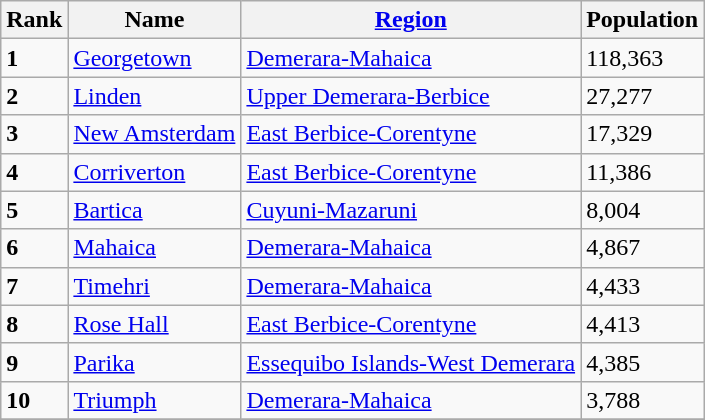<table class="wikitable sortable">
<tr>
<th>Rank</th>
<th>Name</th>
<th><a href='#'>Region</a></th>
<th>Population</th>
</tr>
<tr>
<td><strong>1</strong></td>
<td><a href='#'>Georgetown</a></td>
<td><a href='#'>Demerara-Mahaica</a></td>
<td>118,363</td>
</tr>
<tr>
<td><strong>2</strong></td>
<td><a href='#'>Linden</a></td>
<td><a href='#'>Upper Demerara-Berbice</a></td>
<td>27,277</td>
</tr>
<tr>
<td><strong>3</strong></td>
<td><a href='#'>New Amsterdam</a></td>
<td><a href='#'>East Berbice-Corentyne</a></td>
<td>17,329</td>
</tr>
<tr>
<td><strong>4</strong></td>
<td><a href='#'>Corriverton</a></td>
<td><a href='#'>East Berbice-Corentyne</a></td>
<td>11,386</td>
</tr>
<tr>
<td><strong>5</strong></td>
<td><a href='#'>Bartica</a></td>
<td><a href='#'>Cuyuni-Mazaruni</a></td>
<td>8,004</td>
</tr>
<tr>
<td><strong>6</strong></td>
<td><a href='#'>Mahaica</a></td>
<td><a href='#'>Demerara-Mahaica</a></td>
<td>4,867</td>
</tr>
<tr>
<td><strong>7</strong></td>
<td><a href='#'>Timehri</a></td>
<td><a href='#'>Demerara-Mahaica</a></td>
<td>4,433</td>
</tr>
<tr>
<td><strong>8</strong></td>
<td><a href='#'>Rose Hall</a></td>
<td><a href='#'>East Berbice-Corentyne</a></td>
<td>4,413</td>
</tr>
<tr>
<td><strong>9</strong></td>
<td><a href='#'>Parika</a></td>
<td><a href='#'>Essequibo Islands-West Demerara</a></td>
<td>4,385</td>
</tr>
<tr>
<td><strong>10</strong></td>
<td><a href='#'>Triumph</a></td>
<td><a href='#'>Demerara-Mahaica</a></td>
<td>3,788</td>
</tr>
<tr>
</tr>
</table>
